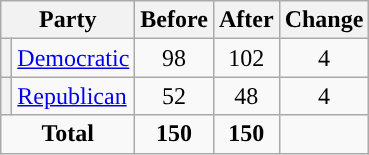<table class="wikitable" style="text-align:center;">
<tr>
<th colspan="2">Party</th>
<th>Before</th>
<th>After</th>
<th>Change</th>
</tr>
<tr>
<th style="background-color:"></th>
<td style="text-align:left;"><a href='#'>Democratic</a></td>
<td>98</td>
<td>102</td>
<td> 4</td>
</tr>
<tr>
<th style="background-color:"></th>
<td style="text-align:left;"><a href='#'>Republican</a></td>
<td>52</td>
<td>48</td>
<td> 4</td>
</tr>
<tr>
<td colspan="2"><strong>Total</strong></td>
<td><strong>150</strong></td>
<td><strong>150</strong></td>
<td></td>
</tr>
</table>
